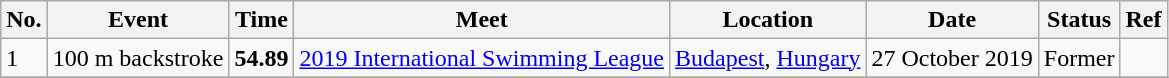<table class="wikitable sortable">
<tr>
<th>No.</th>
<th>Event</th>
<th>Time</th>
<th>Meet</th>
<th>Location</th>
<th>Date</th>
<th>Status</th>
<th>Ref</th>
</tr>
<tr>
<td>1</td>
<td>100 m backstroke</td>
<td align="center"><strong>54.89</strong></td>
<td><a href='#'>2019 International Swimming League</a></td>
<td><a href='#'>Budapest</a>, <a href='#'>Hungary</a></td>
<td align="center">27 October 2019</td>
<td align="center">Former</td>
<td align="center"></td>
</tr>
<tr>
</tr>
</table>
